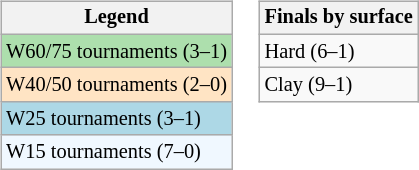<table>
<tr valign=top>
<td><br><table class="wikitable" style="font-size:85%">
<tr>
<th>Legend</th>
</tr>
<tr style="background:#addfad">
<td>W60/75 tournaments (3–1)</td>
</tr>
<tr style="background:#ffe4c4;">
<td>W40/50 tournaments (2–0)</td>
</tr>
<tr style="background:lightblue;">
<td>W25 tournaments (3–1)</td>
</tr>
<tr style="background:#f0f8ff;">
<td>W15 tournaments (7–0)</td>
</tr>
</table>
</td>
<td><br><table class="wikitable" style="font-size:85%">
<tr>
<th>Finals by surface</th>
</tr>
<tr>
<td>Hard (6–1)</td>
</tr>
<tr>
<td>Clay (9–1)</td>
</tr>
</table>
</td>
</tr>
</table>
